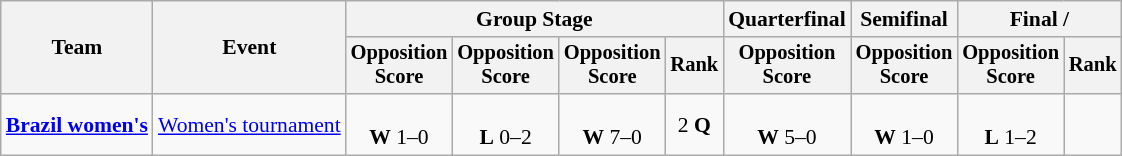<table class="wikitable" style="font-size:90%">
<tr>
<th rowspan=2>Team</th>
<th rowspan=2>Event</th>
<th colspan=4>Group Stage</th>
<th>Quarterfinal</th>
<th>Semifinal</th>
<th colspan=2>Final / </th>
</tr>
<tr style="font-size:95%">
<th>Opposition<br>Score</th>
<th>Opposition<br>Score</th>
<th>Opposition<br>Score</th>
<th>Rank</th>
<th>Opposition<br>Score</th>
<th>Opposition<br>Score</th>
<th>Opposition<br>Score</th>
<th>Rank</th>
</tr>
<tr align=center>
<td align=left><strong><a href='#'>Brazil women's</a></strong></td>
<td align=left><a href='#'>Women's tournament</a></td>
<td><br><strong>W</strong> 1–0</td>
<td><br><strong>L</strong> 0–2</td>
<td><br><strong>W</strong> 7–0</td>
<td>2 <strong>Q</strong></td>
<td><br><strong>W</strong> 5–0</td>
<td><br><strong>W</strong> 1–0</td>
<td><br><strong>L</strong> 1–2 </td>
<td></td>
</tr>
</table>
